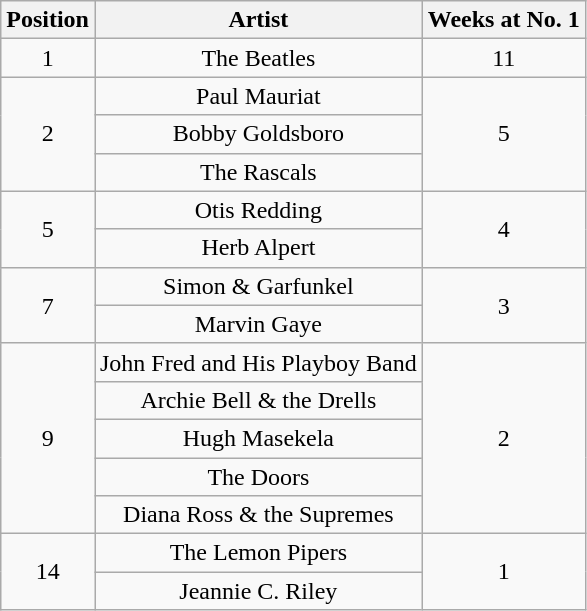<table class="wikitable plainrowheaders" style="text-align:center;">
<tr>
<th>Position</th>
<th>Artist</th>
<th>Weeks at No. 1</th>
</tr>
<tr>
<td>1</td>
<td>The Beatles</td>
<td>11</td>
</tr>
<tr>
<td rowspan=3>2</td>
<td>Paul Mauriat</td>
<td rowspan=3>5</td>
</tr>
<tr>
<td>Bobby Goldsboro</td>
</tr>
<tr>
<td>The Rascals</td>
</tr>
<tr>
<td rowspan=2>5</td>
<td>Otis Redding</td>
<td rowspan=2>4</td>
</tr>
<tr>
<td>Herb Alpert</td>
</tr>
<tr>
<td rowspan=2>7</td>
<td>Simon & Garfunkel</td>
<td rowspan=2>3</td>
</tr>
<tr>
<td>Marvin Gaye</td>
</tr>
<tr>
<td rowspan=5>9</td>
<td>John Fred and His Playboy Band</td>
<td rowspan=5>2</td>
</tr>
<tr>
<td>Archie Bell & the Drells</td>
</tr>
<tr>
<td>Hugh Masekela</td>
</tr>
<tr>
<td>The Doors</td>
</tr>
<tr>
<td>Diana Ross & the Supremes</td>
</tr>
<tr>
<td rowspan=2>14</td>
<td>The Lemon Pipers</td>
<td rowspan=2>1</td>
</tr>
<tr>
<td>Jeannie C. Riley</td>
</tr>
</table>
